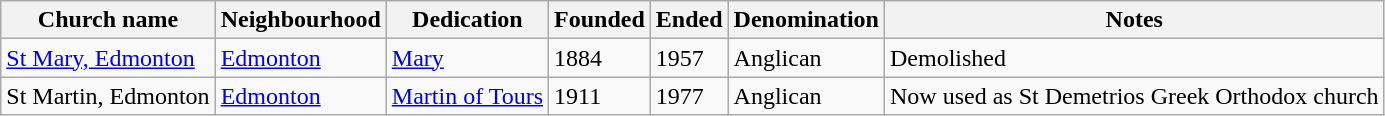<table class="wikitable sortable">
<tr>
<th>Church name</th>
<th>Neighbourhood</th>
<th>Dedication</th>
<th>Founded</th>
<th>Ended</th>
<th>Denomination</th>
<th>Notes</th>
</tr>
<tr>
<td><a href='#'>St Mary, Edmonton</a></td>
<td><a href='#'>Edmonton</a></td>
<td><a href='#'>Mary</a></td>
<td>1884</td>
<td>1957</td>
<td>Anglican</td>
<td>Demolished</td>
</tr>
<tr>
<td>St Martin, Edmonton</td>
<td><a href='#'>Edmonton</a></td>
<td><a href='#'>Martin of Tours</a></td>
<td>1911</td>
<td>1977</td>
<td>Anglican</td>
<td>Now used as St Demetrios Greek Orthodox church</td>
</tr>
</table>
